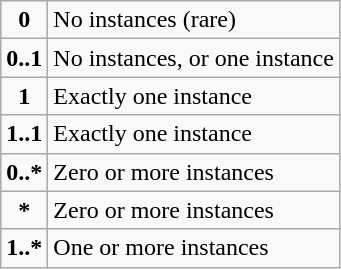<table class="wikitable">
<tr>
<td style="text-align:center;"><strong>0</strong></td>
<td>No instances (rare)</td>
</tr>
<tr>
<td style="text-align:center;"><strong>0..1</strong></td>
<td>No instances, or one instance</td>
</tr>
<tr>
<td style="text-align:center;"><strong>1</strong></td>
<td>Exactly one instance</td>
</tr>
<tr>
<td><strong>1..1</strong></td>
<td>Exactly one instance</td>
</tr>
<tr>
<td style="text-align:center;"><strong>0..*</strong></td>
<td>Zero or more instances</td>
</tr>
<tr>
<td style="text-align:center;"><strong>*</strong></td>
<td>Zero or more instances</td>
</tr>
<tr>
<td style="text-align:center;"><strong>1..*</strong></td>
<td>One or more instances</td>
</tr>
</table>
